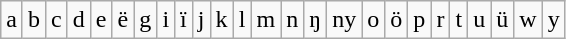<table class="wikitable" style="text-align: center;">
<tr>
<td>a</td>
<td>b</td>
<td>c</td>
<td>d</td>
<td>e</td>
<td>ë</td>
<td>g</td>
<td>i</td>
<td>ï</td>
<td>j</td>
<td>k</td>
<td>l</td>
<td>m</td>
<td>n</td>
<td>ŋ</td>
<td>ny</td>
<td>o</td>
<td>ö</td>
<td>p</td>
<td>r</td>
<td>t</td>
<td>u</td>
<td>ü</td>
<td>w</td>
<td>y</td>
</tr>
</table>
